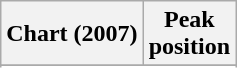<table class="wikitable sortable plainrowheaders" style="text-align:center">
<tr>
<th scope="col">Chart (2007)</th>
<th scope="col">Peak<br> position</th>
</tr>
<tr>
</tr>
<tr>
</tr>
</table>
